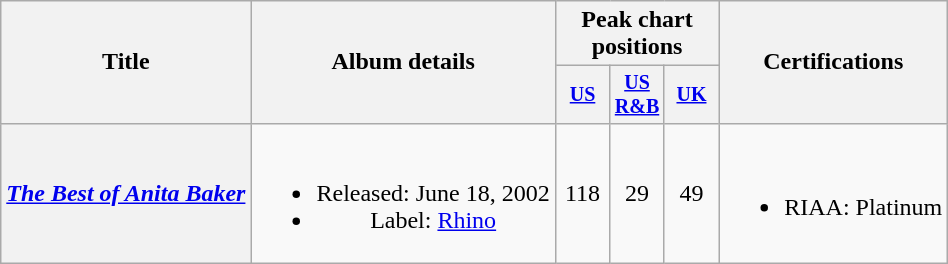<table class="wikitable plainrowheaders" style="text-align:center;">
<tr>
<th rowspan="2">Title</th>
<th rowspan="2">Album details</th>
<th colspan="3">Peak chart positions</th>
<th rowspan="2">Certifications<br></th>
</tr>
<tr style="font-size:smaller;">
<th width="30"><a href='#'>US</a><br></th>
<th width="30"><a href='#'>US<br>R&B</a><br></th>
<th width="30"><a href='#'>UK</a><br></th>
</tr>
<tr>
<th scope="row"><em><a href='#'>The Best of Anita Baker</a></em></th>
<td><br><ul><li>Released: June 18, 2002</li><li>Label: <a href='#'>Rhino</a></li></ul></td>
<td>118</td>
<td>29</td>
<td>49</td>
<td align="left"><br><ul><li>RIAA: Platinum</li></ul></td>
</tr>
</table>
